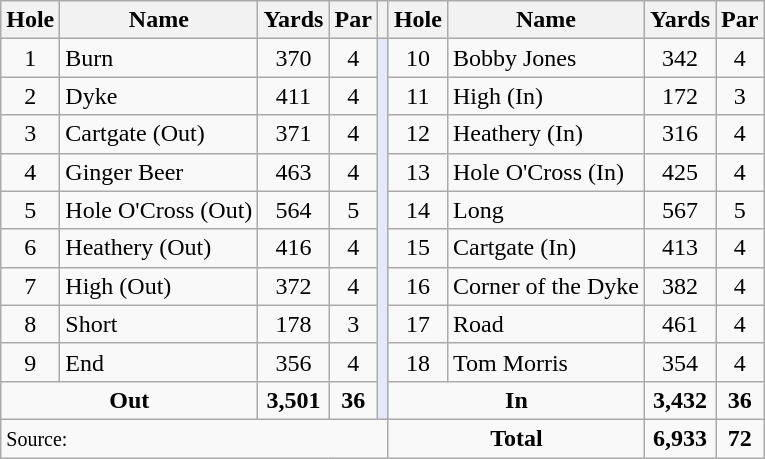<table class=wikitable>
<tr>
<th>Hole</th>
<th>Name</th>
<th>Yards</th>
<th>Par</th>
<th></th>
<th>Hole</th>
<th>Name</th>
<th>Yards</th>
<th>Par</th>
</tr>
<tr>
<td align=center>1</td>
<td>Burn</td>
<td align=center>370</td>
<td align=center>4</td>
<td style="background:#E6E8FA;" rowspan=10></td>
<td align=center>10</td>
<td>Bobby Jones</td>
<td align=center>342</td>
<td align=center>4</td>
</tr>
<tr>
<td align=center>2</td>
<td>Dyke</td>
<td align=center>411</td>
<td align=center>4</td>
<td align=center>11</td>
<td>High (In)</td>
<td align=center>172</td>
<td align=center>3</td>
</tr>
<tr>
<td align=center>3</td>
<td>Cartgate (Out)</td>
<td align=center>371</td>
<td align=center>4</td>
<td align=center>12</td>
<td>Heathery (In)</td>
<td align=center>316</td>
<td align=center>4</td>
</tr>
<tr>
<td align=center>4</td>
<td>Ginger Beer</td>
<td align=center>463</td>
<td align=center>4</td>
<td align=center>13</td>
<td>Hole O'Cross (In)</td>
<td align=center>425</td>
<td align=center>4</td>
</tr>
<tr>
<td align=center>5</td>
<td>Hole O'Cross (Out)</td>
<td align=center>564</td>
<td align=center>5</td>
<td align=center>14</td>
<td>Long</td>
<td align=center>567</td>
<td align=center>5</td>
</tr>
<tr>
<td align=center>6</td>
<td>Heathery (Out)</td>
<td align=center>416</td>
<td align=center>4</td>
<td align=center>15</td>
<td>Cartgate (In)</td>
<td align=center>413</td>
<td align=center>4</td>
</tr>
<tr>
<td align=center>7</td>
<td>High (Out)</td>
<td align=center>372</td>
<td align=center>4</td>
<td align=center>16</td>
<td>Corner of the Dyke</td>
<td align=center>382</td>
<td align=center>4</td>
</tr>
<tr>
<td align=center>8</td>
<td>Short</td>
<td align=center>178</td>
<td align=center>3</td>
<td align=center>17</td>
<td>Road</td>
<td align=center>461</td>
<td align=center>4</td>
</tr>
<tr>
<td align=center>9</td>
<td>End</td>
<td align=center>356</td>
<td align=center>4</td>
<td align=center>18</td>
<td>Tom Morris</td>
<td align=center>354</td>
<td align=center>4</td>
</tr>
<tr>
<td colspan=2 align=center><strong>Out</strong></td>
<td align=center><strong>3,501</strong></td>
<td align=center><strong>36</strong></td>
<td colspan=2 align=center><strong>In</strong></td>
<td align=center><strong>3,432</strong></td>
<td align=center><strong>36</strong></td>
</tr>
<tr>
<td colspan=5><small>Source:</small></td>
<td colspan=2 align=center><strong>Total</strong></td>
<td align=center><strong>6,933</strong></td>
<td align=center><strong>72</strong></td>
</tr>
</table>
